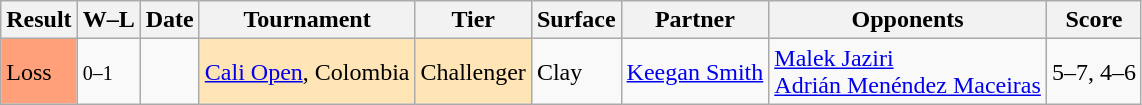<table class="wikitable">
<tr>
<th>Result</th>
<th class=unsortable>W–L</th>
<th>Date</th>
<th>Tournament</th>
<th>Tier</th>
<th>Surface</th>
<th>Partner</th>
<th>Opponents</th>
<th class=unsortable>Score</th>
</tr>
<tr>
<td bgcolor=FFA07A>Loss</td>
<td><small>0–1</small></td>
<td><a href='#'></a></td>
<td style="background:moccasin;"><a href='#'>Cali Open</a>, Colombia</td>
<td style="background:moccasin;">Challenger</td>
<td>Clay</td>
<td> <a href='#'>Keegan Smith</a></td>
<td> <a href='#'>Malek Jaziri</a> <br> <a href='#'>Adrián Menéndez Maceiras</a></td>
<td>5–7, 4–6</td>
</tr>
</table>
